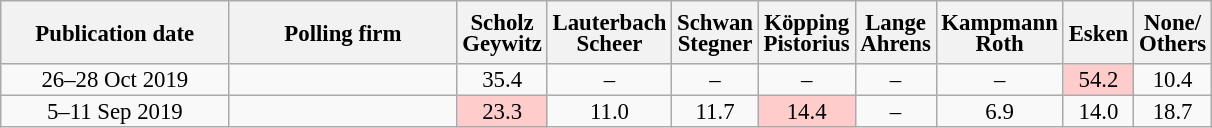<table class="wikitable" style="text-align:center; font-size:95%; line-height:14px;">
<tr style="height:42px;">
<th style="width:145px;">Publication date</th>
<th style="width:145px;">Polling firm</th>
<th style="width:40px;">Scholz<br>Geywitz</th>
<th style="width:40px;">Lauterbach<br>Scheer</th>
<th style="width:40px;">Schwan<br>Stegner</th>
<th style="width:40px;">Köpping<br>Pistorius</th>
<th style="width:40px;">Lange<br>Ahrens</th>
<th style="width:40px;">Kampmann<br>Roth</th>
<th style="width:40px;">Esken<br></th>
<th style="width:40px;">None/<br>Others</th>
</tr>
<tr>
<td>26–28 Oct 2019</td>
<td></td>
<td>35.4</td>
<td>–</td>
<td>–</td>
<td>–</td>
<td>–</td>
<td>–</td>
<td style="background:#FFCCCC">54.2</td>
<td>10.4</td>
</tr>
<tr>
<td>5–11 Sep 2019</td>
<td></td>
<td style="background:#FFCCCC">23.3</td>
<td>11.0</td>
<td>11.7</td>
<td style="background:#FFCCCC">14.4</td>
<td>–</td>
<td>6.9</td>
<td>14.0</td>
<td>18.7</td>
</tr>
</table>
